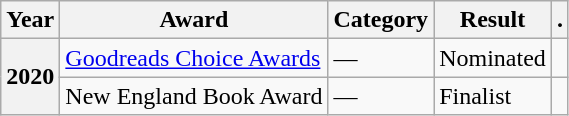<table class="wikitable sortable">
<tr>
<th>Year</th>
<th>Award</th>
<th>Category</th>
<th>Result</th>
<th>.</th>
</tr>
<tr>
<th rowspan="2">2020</th>
<td><a href='#'>Goodreads Choice Awards</a></td>
<td>—</td>
<td>Nominated</td>
<td></td>
</tr>
<tr>
<td>New England Book Award</td>
<td>—</td>
<td>Finalist</td>
<td></td>
</tr>
</table>
